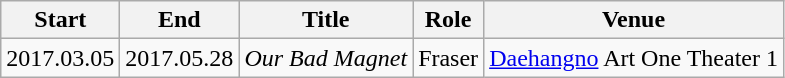<table class="wikitable">
<tr>
<th>Start</th>
<th>End</th>
<th>Title</th>
<th>Role</th>
<th>Venue</th>
</tr>
<tr>
<td>2017.03.05</td>
<td>2017.05.28</td>
<td><em>Our Bad Magnet</em></td>
<td>Fraser</td>
<td><a href='#'>Daehangno</a> Art One Theater 1</td>
</tr>
</table>
